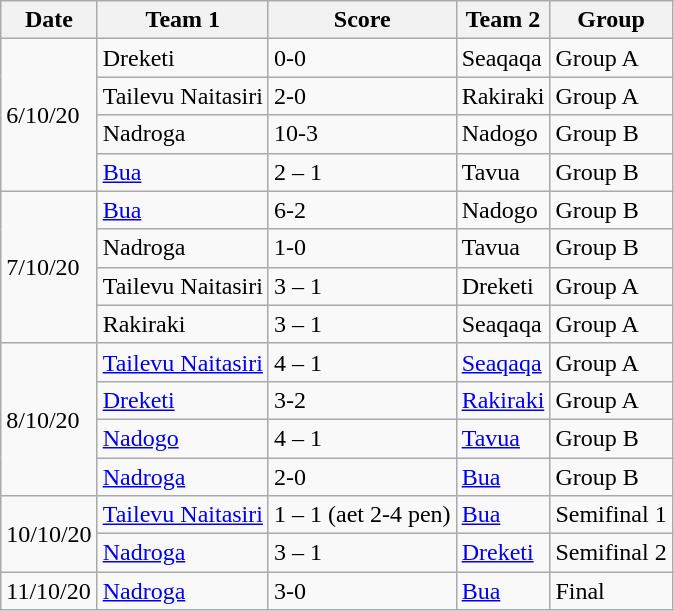<table class="wikitable">
<tr>
<th>Date</th>
<th>Team 1</th>
<th>Score</th>
<th>Team 2</th>
<th>Group</th>
</tr>
<tr>
<td rowspan="4">6/10/20</td>
<td>Dreketi</td>
<td>0-0</td>
<td>Seaqaqa</td>
<td>Group A</td>
</tr>
<tr>
<td>Tailevu Naitasiri</td>
<td>2-0</td>
<td>Rakiraki</td>
<td>Group A</td>
</tr>
<tr>
<td>Nadroga</td>
<td>10-3</td>
<td>Nadogo</td>
<td>Group B</td>
</tr>
<tr>
<td><a href='#'>Bua</a></td>
<td>2 – 1</td>
<td>Tavua</td>
<td>Group B</td>
</tr>
<tr>
<td rowspan="4">7/10/20</td>
<td><a href='#'>Bua</a></td>
<td>6-2</td>
<td>Nadogo</td>
<td>Group B</td>
</tr>
<tr>
<td>Nadroga</td>
<td>1-0</td>
<td>Tavua</td>
<td>Group B</td>
</tr>
<tr>
<td>Tailevu Naitasiri</td>
<td>3 – 1</td>
<td>Dreketi</td>
<td>Group A</td>
</tr>
<tr>
<td>Rakiraki</td>
<td>3 – 1</td>
<td>Seaqaqa</td>
<td>Group A</td>
</tr>
<tr>
<td rowspan="4">8/10/20</td>
<td><a href='#'>Tailevu Naitasiri</a></td>
<td>4 – 1</td>
<td><a href='#'>Seaqaqa</a></td>
<td>Group A</td>
</tr>
<tr>
<td><a href='#'>Dreketi</a></td>
<td>3-2</td>
<td><a href='#'>Rakiraki</a></td>
<td>Group A</td>
</tr>
<tr>
<td><a href='#'>Nadogo</a></td>
<td>4 – 1</td>
<td><a href='#'>Tavua</a></td>
<td>Group B</td>
</tr>
<tr>
<td><a href='#'>Nadroga</a></td>
<td>2-0</td>
<td><a href='#'>Bua</a></td>
<td>Group B</td>
</tr>
<tr>
<td rowspan="2">10/10/20</td>
<td><a href='#'>Tailevu Naitasiri</a></td>
<td>1 – 1 (aet 2-4 pen)</td>
<td><a href='#'>Bua</a></td>
<td>Semifinal 1</td>
</tr>
<tr>
<td><a href='#'>Nadroga</a></td>
<td>3 – 1</td>
<td><a href='#'>Dreketi</a></td>
<td>Semifinal 2</td>
</tr>
<tr>
<td>11/10/20</td>
<td><a href='#'>Nadroga</a></td>
<td>3-0</td>
<td><a href='#'>Bua</a></td>
<td>Final</td>
</tr>
</table>
